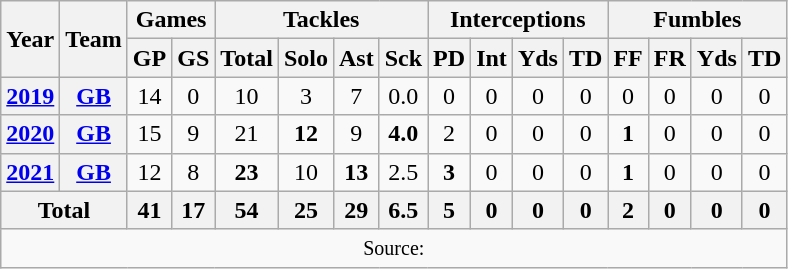<table class="wikitable" style="text-align:center;">
<tr>
<th rowspan="2">Year</th>
<th rowspan="2">Team</th>
<th colspan="2">Games</th>
<th colspan="4">Tackles</th>
<th colspan="4">Interceptions</th>
<th colspan="4">Fumbles</th>
</tr>
<tr>
<th>GP</th>
<th>GS</th>
<th>Total</th>
<th>Solo</th>
<th>Ast</th>
<th>Sck</th>
<th>PD</th>
<th>Int</th>
<th>Yds</th>
<th>TD</th>
<th>FF</th>
<th>FR</th>
<th>Yds</th>
<th>TD</th>
</tr>
<tr>
<th><a href='#'>2019</a></th>
<th><a href='#'>GB</a></th>
<td>14</td>
<td>0</td>
<td>10</td>
<td>3</td>
<td>7</td>
<td>0.0</td>
<td>0</td>
<td>0</td>
<td>0</td>
<td>0</td>
<td>0</td>
<td>0</td>
<td>0</td>
<td>0</td>
</tr>
<tr>
<th><a href='#'>2020</a></th>
<th><a href='#'>GB</a></th>
<td>15</td>
<td>9</td>
<td>21</td>
<td><strong>12</strong></td>
<td>9</td>
<td><strong>4.0</strong></td>
<td>2</td>
<td>0</td>
<td>0</td>
<td>0</td>
<td><strong>1</strong></td>
<td>0</td>
<td>0</td>
<td>0</td>
</tr>
<tr>
<th><a href='#'>2021</a></th>
<th><a href='#'>GB</a></th>
<td>12</td>
<td>8</td>
<td><strong>23</strong></td>
<td>10</td>
<td><strong>13</strong></td>
<td>2.5</td>
<td><strong>3</strong></td>
<td>0</td>
<td>0</td>
<td>0</td>
<td><strong>1</strong></td>
<td>0</td>
<td>0</td>
<td>0</td>
</tr>
<tr>
<th colspan="2">Total</th>
<th>41</th>
<th>17</th>
<th>54</th>
<th>25</th>
<th>29</th>
<th>6.5</th>
<th>5</th>
<th>0</th>
<th>0</th>
<th>0</th>
<th>2</th>
<th>0</th>
<th>0</th>
<th>0</th>
</tr>
<tr>
<td colspan=16><small>Source: </small></td>
</tr>
</table>
